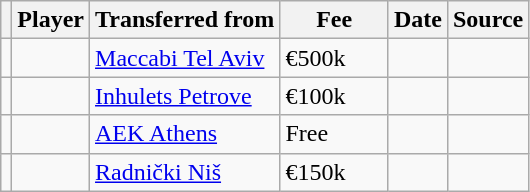<table class="wikitable plainrowheaders sortable">
<tr>
<th></th>
<th scope="col">Player</th>
<th>Transferred from</th>
<th style="width: 65px;">Fee</th>
<th scope="col">Date</th>
<th scope="col">Source</th>
</tr>
<tr>
<td align="center"></td>
<td></td>
<td> <a href='#'>Maccabi Tel Aviv</a></td>
<td>€500k</td>
<td></td>
<td></td>
</tr>
<tr>
<td align="center"></td>
<td></td>
<td> <a href='#'>Inhulets Petrove</a></td>
<td>€100k</td>
<td></td>
<td></td>
</tr>
<tr>
<td align="center"></td>
<td></td>
<td> <a href='#'>AEK Athens</a></td>
<td>Free</td>
<td></td>
<td></td>
</tr>
<tr>
<td align="center"></td>
<td></td>
<td> <a href='#'>Radnički Niš</a></td>
<td>€150k</td>
<td></td>
<td></td>
</tr>
</table>
